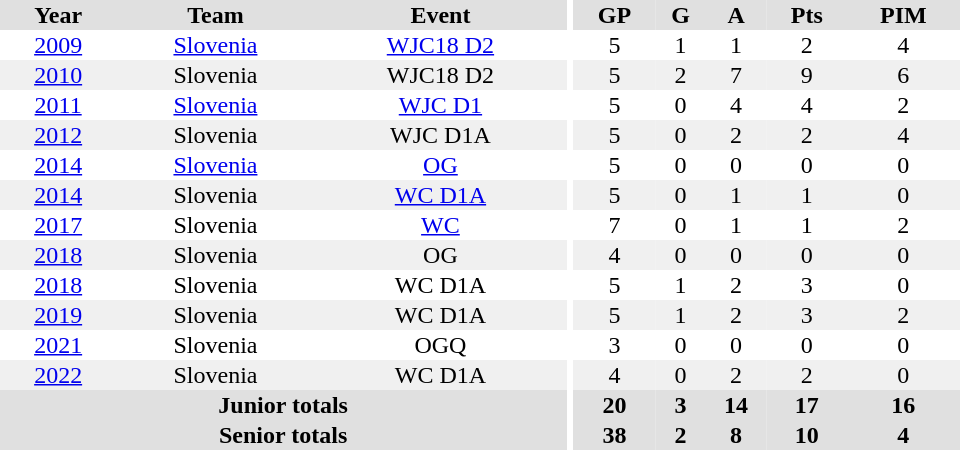<table border="0" cellpadding="1" cellspacing="0" ID="Table3" style="text-align:center; width:40em">
<tr ALIGN="center" bgcolor="#e0e0e0">
<th>Year</th>
<th>Team</th>
<th>Event</th>
<th rowspan="99" bgcolor="#ffffff"></th>
<th>GP</th>
<th>G</th>
<th>A</th>
<th>Pts</th>
<th>PIM</th>
</tr>
<tr>
<td><a href='#'>2009</a></td>
<td><a href='#'>Slovenia</a></td>
<td><a href='#'>WJC18 D2</a></td>
<td>5</td>
<td>1</td>
<td>1</td>
<td>2</td>
<td>4</td>
</tr>
<tr bgcolor="#f0f0f0">
<td><a href='#'>2010</a></td>
<td>Slovenia</td>
<td>WJC18 D2</td>
<td>5</td>
<td>2</td>
<td>7</td>
<td>9</td>
<td>6</td>
</tr>
<tr>
<td><a href='#'>2011</a></td>
<td><a href='#'>Slovenia</a></td>
<td><a href='#'>WJC D1</a></td>
<td>5</td>
<td>0</td>
<td>4</td>
<td>4</td>
<td>2</td>
</tr>
<tr bgcolor="#f0f0f0">
<td><a href='#'>2012</a></td>
<td>Slovenia</td>
<td>WJC D1A</td>
<td>5</td>
<td>0</td>
<td>2</td>
<td>2</td>
<td>4</td>
</tr>
<tr>
<td><a href='#'>2014</a></td>
<td><a href='#'>Slovenia</a></td>
<td><a href='#'>OG</a></td>
<td>5</td>
<td>0</td>
<td>0</td>
<td>0</td>
<td>0</td>
</tr>
<tr bgcolor="#f0f0f0">
<td><a href='#'>2014</a></td>
<td>Slovenia</td>
<td><a href='#'>WC D1A</a></td>
<td>5</td>
<td>0</td>
<td>1</td>
<td>1</td>
<td>0</td>
</tr>
<tr>
<td><a href='#'>2017</a></td>
<td>Slovenia</td>
<td><a href='#'>WC</a></td>
<td>7</td>
<td>0</td>
<td>1</td>
<td>1</td>
<td>2</td>
</tr>
<tr bgcolor="#f0f0f0">
<td><a href='#'>2018</a></td>
<td>Slovenia</td>
<td>OG</td>
<td>4</td>
<td>0</td>
<td>0</td>
<td>0</td>
<td>0</td>
</tr>
<tr>
<td><a href='#'>2018</a></td>
<td>Slovenia</td>
<td>WC D1A</td>
<td>5</td>
<td>1</td>
<td>2</td>
<td>3</td>
<td>0</td>
</tr>
<tr bgcolor="#f0f0f0">
<td><a href='#'>2019</a></td>
<td>Slovenia</td>
<td>WC D1A</td>
<td>5</td>
<td>1</td>
<td>2</td>
<td>3</td>
<td>2</td>
</tr>
<tr>
<td><a href='#'>2021</a></td>
<td>Slovenia</td>
<td>OGQ</td>
<td>3</td>
<td>0</td>
<td>0</td>
<td>0</td>
<td>0</td>
</tr>
<tr bgcolor="#f0f0f0">
<td><a href='#'>2022</a></td>
<td>Slovenia</td>
<td>WC D1A</td>
<td>4</td>
<td>0</td>
<td>2</td>
<td>2</td>
<td>0</td>
</tr>
<tr bgcolor="#e0e0e0">
<th colspan=3>Junior totals</th>
<th>20</th>
<th>3</th>
<th>14</th>
<th>17</th>
<th>16</th>
</tr>
<tr bgcolor="#e0e0e0">
<th colspan=3>Senior totals</th>
<th>38</th>
<th>2</th>
<th>8</th>
<th>10</th>
<th>4</th>
</tr>
</table>
